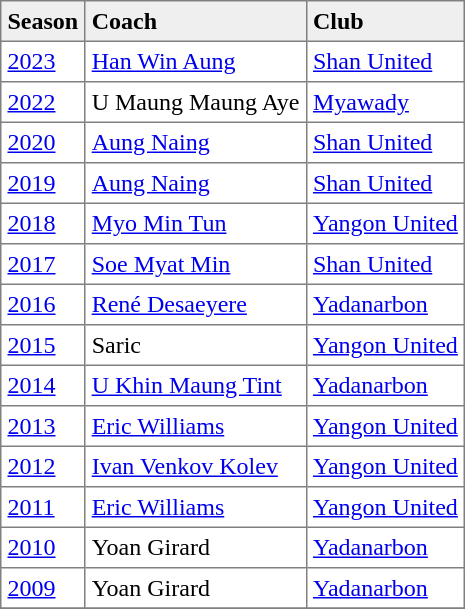<table border="1" cellpadding="4" cellspacing="0" style="text-align:left; border-collapse:collapse;">
<tr style="background:#efefef;">
<th>Season</th>
<th>Coach</th>
<th>Club</th>
</tr>
<tr>
<td><a href='#'>2023</a></td>
<td> <a href='#'>Han Win Aung</a></td>
<td><a href='#'>Shan United</a></td>
</tr>
<tr>
<td><a href='#'>2022</a></td>
<td> U Maung Maung Aye</td>
<td><a href='#'>Myawady</a></td>
</tr>
<tr>
<td><a href='#'>2020</a></td>
<td> <a href='#'>Aung Naing</a></td>
<td><a href='#'>Shan United</a></td>
</tr>
<tr>
<td><a href='#'>2019</a></td>
<td><a href='#'>Aung Naing</a></td>
<td><a href='#'>Shan United</a></td>
</tr>
<tr>
<td><a href='#'>2018</a></td>
<td><a href='#'>Myo Min Tun</a></td>
<td><a href='#'>Yangon United</a></td>
</tr>
<tr>
<td><a href='#'>2017</a></td>
<td><a href='#'>Soe Myat Min</a></td>
<td><a href='#'>Shan United</a></td>
</tr>
<tr>
<td><a href='#'>2016</a></td>
<td><a href='#'>René Desaeyere</a></td>
<td><a href='#'>Yadanarbon</a></td>
</tr>
<tr>
<td><a href='#'>2015</a></td>
<td> Saric</td>
<td><a href='#'>Yangon United</a></td>
</tr>
<tr>
<td><a href='#'>2014</a></td>
<td> <a href='#'>U Khin Maung Tint</a></td>
<td><a href='#'>Yadanarbon</a></td>
</tr>
<tr>
<td><a href='#'>2013</a></td>
<td> <a href='#'>Eric Williams</a></td>
<td><a href='#'>Yangon United</a></td>
</tr>
<tr>
<td><a href='#'>2012</a></td>
<td> <a href='#'>Ivan Venkov Kolev</a></td>
<td><a href='#'>Yangon United</a></td>
</tr>
<tr>
<td><a href='#'>2011</a></td>
<td> <a href='#'>Eric Williams</a></td>
<td><a href='#'>Yangon United</a></td>
</tr>
<tr>
<td><a href='#'>2010</a></td>
<td> Yoan Girard</td>
<td><a href='#'>Yadanarbon</a></td>
</tr>
<tr>
<td><a href='#'>2009</a></td>
<td> Yoan Girard</td>
<td><a href='#'>Yadanarbon</a></td>
</tr>
<tr>
</tr>
</table>
